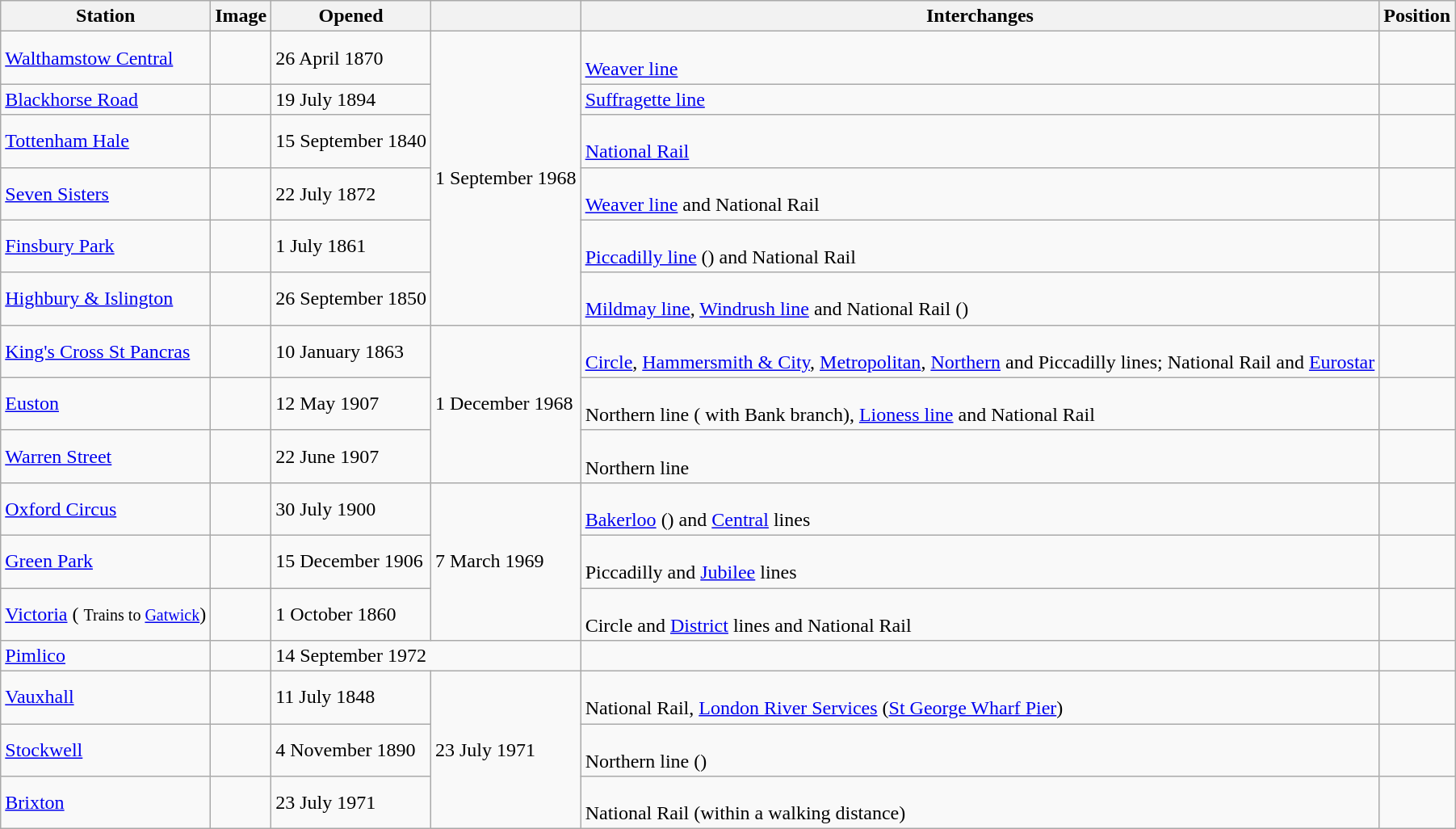<table class="wikitable sortable">
<tr>
<th>Station</th>
<th>Image</th>
<th>Opened</th>
<th> </th>
<th>Interchanges</th>
<th>Position</th>
</tr>
<tr>
<td><a href='#'>Walthamstow Central</a> </td>
<td></td>
<td>26 April 1870</td>
<td rowspan="6">1 September 1968</td>
<td><br><a href='#'>Weaver line</a></td>
<td></td>
</tr>
<tr>
<td><a href='#'>Blackhorse Road</a> </td>
<td></td>
<td>19 July 1894</td>
<td><a href='#'>Suffragette line</a></td>
<td></td>
</tr>
<tr>
<td><a href='#'>Tottenham Hale</a>  </td>
<td></td>
<td>15 September 1840</td>
<td><br><a href='#'>National Rail</a></td>
<td></td>
</tr>
<tr>
<td><a href='#'>Seven Sisters</a>   </td>
<td></td>
<td>22 July 1872</td>
<td><br><a href='#'>Weaver line</a> and National Rail</td>
<td></td>
</tr>
<tr>
<td><a href='#'>Finsbury Park</a>   </td>
<td></td>
<td>1 July 1861</td>
<td><br><a href='#'>Piccadilly line</a> () and National Rail</td>
<td></td>
</tr>
<tr>
<td><a href='#'>Highbury & Islington</a>  </td>
<td></td>
<td>26 September 1850</td>
<td><br><a href='#'>Mildmay line</a>, <a href='#'>Windrush line</a> and National Rail ()</td>
<td></td>
</tr>
<tr>
<td><a href='#'>King's Cross St Pancras</a>    </td>
<td></td>
<td>10 January 1863</td>
<td rowspan="3">1 December 1968</td>
<td><br><a href='#'>Circle</a>, <a href='#'>Hammersmith & City</a>, <a href='#'>Metropolitan</a>, <a href='#'>Northern</a> and Piccadilly lines; National Rail and <a href='#'>Eurostar</a></td>
<td></td>
</tr>
<tr>
<td><a href='#'>Euston</a>  </td>
<td></td>
<td>12 May 1907</td>
<td><br>Northern line ( with Bank branch), <a href='#'>Lioness line</a> and National Rail</td>
<td></td>
</tr>
<tr>
<td><a href='#'>Warren Street</a></td>
<td></td>
<td>22 June 1907</td>
<td><br>Northern line</td>
<td></td>
</tr>
<tr>
<td><a href='#'>Oxford Circus</a></td>
<td></td>
<td>30 July 1900</td>
<td rowspan="3">7 March 1969</td>
<td><br><a href='#'>Bakerloo</a> () and <a href='#'>Central</a> lines</td>
<td></td>
</tr>
<tr>
<td><a href='#'>Green Park</a> </td>
<td></td>
<td>15 December 1906</td>
<td><br>Piccadilly and <a href='#'>Jubilee</a> lines</td>
<td></td>
</tr>
<tr>
<td><a href='#'>Victoria</a>  ( <small>Trains to <a href='#'>Gatwick</a></small>) </td>
<td></td>
<td>1 October 1860</td>
<td><br>Circle and <a href='#'>District</a> lines and National Rail</td>
<td></td>
</tr>
<tr>
<td><a href='#'>Pimlico</a></td>
<td></td>
<td colspan="2">14 September 1972</td>
<td></td>
<td></td>
</tr>
<tr>
<td><a href='#'>Vauxhall</a>  </td>
<td></td>
<td>11 July 1848</td>
<td rowspan="3">23 July 1971</td>
<td><br>National Rail, <a href='#'>London River Services</a> (<a href='#'>St George Wharf Pier</a>)</td>
<td></td>
</tr>
<tr>
<td><a href='#'>Stockwell</a></td>
<td></td>
<td>4 November 1890</td>
<td><br>Northern line ()</td>
<td></td>
</tr>
<tr>
<td><a href='#'>Brixton</a>  </td>
<td></td>
<td>23 July 1971</td>
<td><br>National Rail (within a  walking distance)</td>
<td></td>
</tr>
</table>
